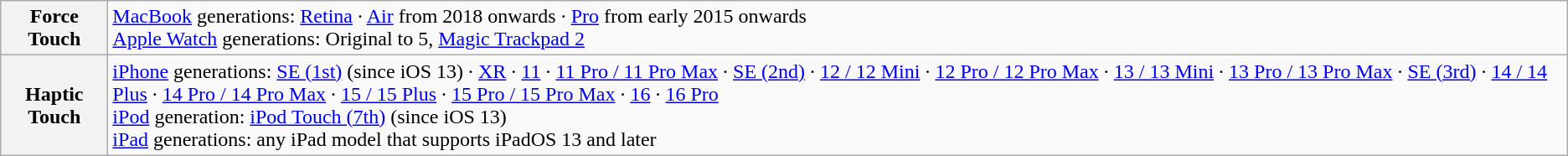<table class="wikitable">
<tr>
<th scope=row>Force Touch</th>
<td><a href='#'>MacBook</a> generations: <a href='#'>Retina</a> · <a href='#'>Air</a> from 2018 onwards · <a href='#'>Pro</a> from early 2015 onwards<br><a href='#'>Apple Watch</a> generations: Original to 5, <a href='#'>Magic Trackpad 2</a></td>
</tr>
<tr>
<th scope=row>Haptic Touch</th>
<td><a href='#'>iPhone</a> generations: <a href='#'>SE (1st)</a> (since iOS 13) · <a href='#'>XR</a> · <a href='#'>11</a> · <a href='#'>11 Pro / 11 Pro Max</a> · <a href='#'>SE (2nd)</a> · <a href='#'>12 / 12 Mini</a> · <a href='#'>12 Pro / 12 Pro Max</a> · <a href='#'>13 / 13 Mini</a> · <a href='#'>13 Pro / 13 Pro Max</a> · <a href='#'>SE (3rd)</a> · <a href='#'>14 / 14 Plus</a> · <a href='#'>14 Pro / 14 Pro Max</a> · <a href='#'>15 / 15 Plus</a> · <a href='#'>15 Pro / 15 Pro Max</a> · <a href='#'>16</a> · <a href='#'>16 Pro</a><br><a href='#'>iPod</a> generation: <a href='#'>iPod Touch (7th)</a> (since iOS 13)<br><a href='#'>iPad</a> generations: any iPad model that supports iPadOS 13 and later</td>
</tr>
</table>
